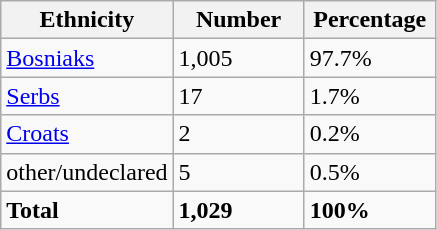<table class="wikitable">
<tr>
<th width="100px">Ethnicity</th>
<th width="80px">Number</th>
<th width="80px">Percentage</th>
</tr>
<tr>
<td><a href='#'>Bosniaks</a></td>
<td>1,005</td>
<td>97.7%</td>
</tr>
<tr>
<td><a href='#'>Serbs</a></td>
<td>17</td>
<td>1.7%</td>
</tr>
<tr>
<td><a href='#'>Croats</a></td>
<td>2</td>
<td>0.2%</td>
</tr>
<tr>
<td>other/undeclared</td>
<td>5</td>
<td>0.5%</td>
</tr>
<tr>
<td><strong>Total</strong></td>
<td><strong>1,029</strong></td>
<td><strong>100%</strong></td>
</tr>
</table>
